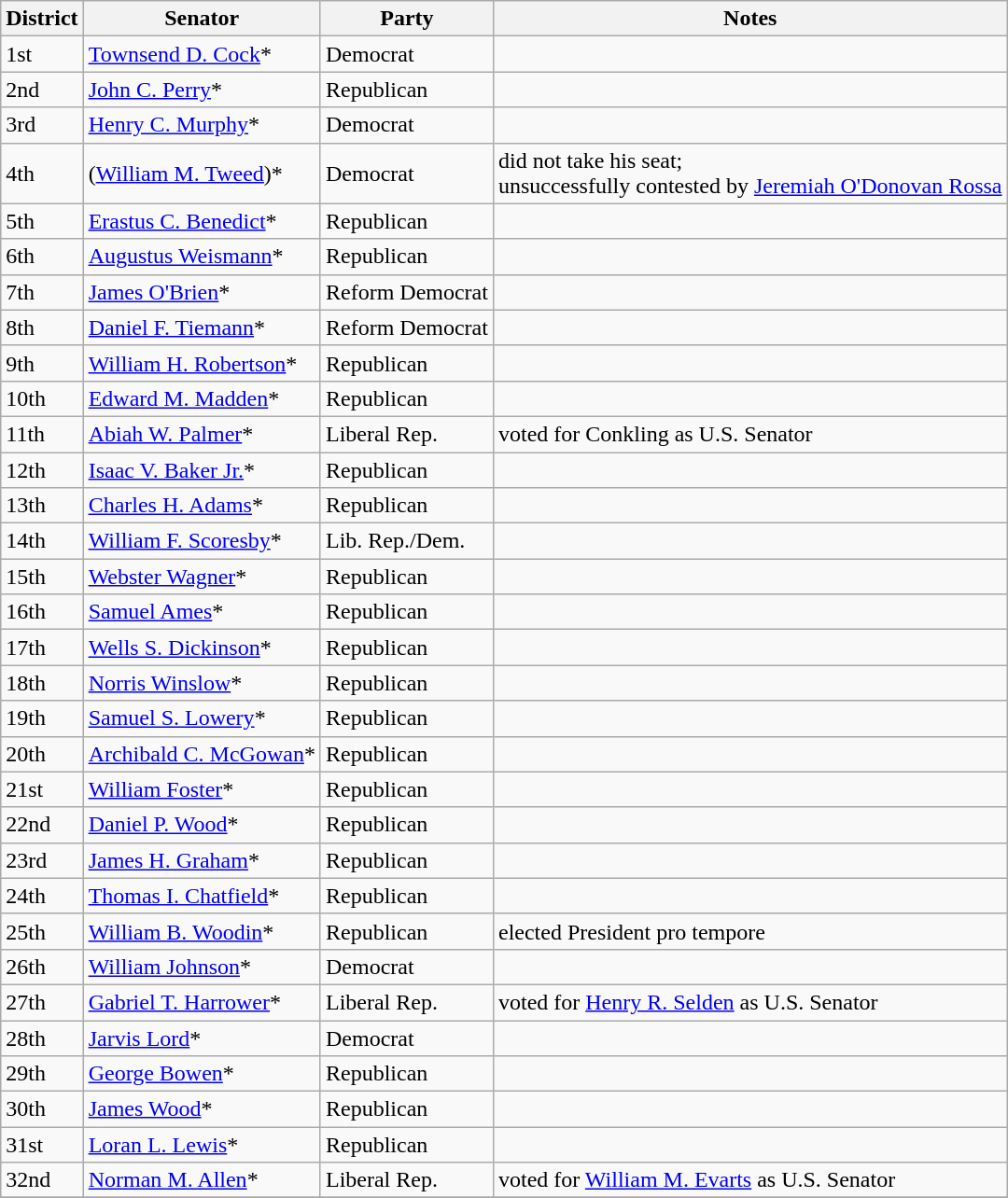<table class=wikitable>
<tr>
<th>District</th>
<th>Senator</th>
<th>Party</th>
<th>Notes</th>
</tr>
<tr>
<td>1st</td>
<td><a href='#'>Townsend D. Cock</a>*</td>
<td>Democrat</td>
<td></td>
</tr>
<tr>
<td>2nd</td>
<td><a href='#'>John C. Perry</a>*</td>
<td>Republican</td>
<td></td>
</tr>
<tr>
<td>3rd</td>
<td><a href='#'>Henry C. Murphy</a>*</td>
<td>Democrat</td>
<td></td>
</tr>
<tr>
<td>4th</td>
<td>(<a href='#'>William M. Tweed</a>)*</td>
<td>Democrat</td>
<td>did not take his seat; <br>unsuccessfully contested by <a href='#'>Jeremiah O'Donovan Rossa</a></td>
</tr>
<tr>
<td>5th</td>
<td><a href='#'>Erastus C. Benedict</a>*</td>
<td>Republican</td>
<td></td>
</tr>
<tr>
<td>6th</td>
<td><a href='#'>Augustus Weismann</a>*</td>
<td>Republican</td>
<td></td>
</tr>
<tr>
<td>7th</td>
<td><a href='#'>James O'Brien</a>*</td>
<td>Reform Democrat</td>
<td></td>
</tr>
<tr>
<td>8th</td>
<td><a href='#'>Daniel F. Tiemann</a>*</td>
<td>Reform Democrat</td>
<td></td>
</tr>
<tr>
<td>9th</td>
<td><a href='#'>William H. Robertson</a>*</td>
<td>Republican</td>
<td></td>
</tr>
<tr>
<td>10th</td>
<td><a href='#'>Edward M. Madden</a>*</td>
<td>Republican</td>
<td></td>
</tr>
<tr>
<td>11th</td>
<td><a href='#'>Abiah W. Palmer</a>*</td>
<td>Liberal Rep.</td>
<td>voted for Conkling as U.S. Senator</td>
</tr>
<tr>
<td>12th</td>
<td><a href='#'>Isaac V. Baker Jr.</a>*</td>
<td>Republican</td>
<td></td>
</tr>
<tr>
<td>13th</td>
<td><a href='#'>Charles H. Adams</a>*</td>
<td>Republican</td>
<td></td>
</tr>
<tr>
<td>14th</td>
<td><a href='#'>William F. Scoresby</a>*</td>
<td>Lib. Rep./Dem.</td>
<td></td>
</tr>
<tr>
<td>15th</td>
<td><a href='#'>Webster Wagner</a>*</td>
<td>Republican</td>
<td></td>
</tr>
<tr>
<td>16th</td>
<td><a href='#'>Samuel Ames</a>*</td>
<td>Republican</td>
<td></td>
</tr>
<tr>
<td>17th</td>
<td><a href='#'>Wells S. Dickinson</a>*</td>
<td>Republican</td>
<td></td>
</tr>
<tr>
<td>18th</td>
<td><a href='#'>Norris Winslow</a>*</td>
<td>Republican</td>
<td></td>
</tr>
<tr>
<td>19th</td>
<td><a href='#'>Samuel S. Lowery</a>*</td>
<td>Republican</td>
<td></td>
</tr>
<tr>
<td>20th</td>
<td><a href='#'>Archibald C. McGowan</a>*</td>
<td>Republican</td>
<td></td>
</tr>
<tr>
<td>21st</td>
<td><a href='#'>William Foster</a>*</td>
<td>Republican</td>
<td></td>
</tr>
<tr>
<td>22nd</td>
<td><a href='#'>Daniel P. Wood</a>*</td>
<td>Republican</td>
<td></td>
</tr>
<tr>
<td>23rd</td>
<td><a href='#'>James H. Graham</a>*</td>
<td>Republican</td>
<td></td>
</tr>
<tr>
<td>24th</td>
<td><a href='#'>Thomas I. Chatfield</a>*</td>
<td>Republican</td>
<td></td>
</tr>
<tr>
<td>25th</td>
<td><a href='#'>William B. Woodin</a>*</td>
<td>Republican</td>
<td>elected President pro tempore</td>
</tr>
<tr>
<td>26th</td>
<td><a href='#'>William Johnson</a>*</td>
<td>Democrat</td>
<td></td>
</tr>
<tr>
<td>27th</td>
<td><a href='#'>Gabriel T. Harrower</a>*</td>
<td>Liberal Rep.</td>
<td>voted for <a href='#'>Henry R. Selden</a> as U.S. Senator</td>
</tr>
<tr>
<td>28th</td>
<td><a href='#'>Jarvis Lord</a>*</td>
<td>Democrat</td>
<td></td>
</tr>
<tr>
<td>29th</td>
<td><a href='#'>George Bowen</a>*</td>
<td>Republican</td>
<td></td>
</tr>
<tr>
<td>30th</td>
<td><a href='#'>James Wood</a>*</td>
<td>Republican</td>
<td></td>
</tr>
<tr>
<td>31st</td>
<td><a href='#'>Loran L. Lewis</a>*</td>
<td>Republican</td>
<td></td>
</tr>
<tr>
<td>32nd</td>
<td><a href='#'>Norman M. Allen</a>*</td>
<td>Liberal Rep.</td>
<td>voted for <a href='#'>William M. Evarts</a> as U.S. Senator</td>
</tr>
<tr>
</tr>
</table>
